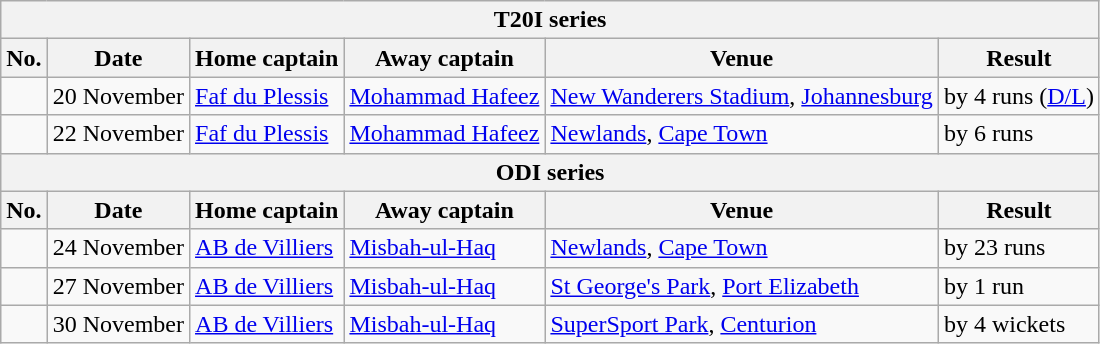<table class="wikitable">
<tr>
<th colspan="9">T20I series</th>
</tr>
<tr>
<th>No.</th>
<th>Date</th>
<th>Home captain</th>
<th>Away captain</th>
<th>Venue</th>
<th>Result</th>
</tr>
<tr>
<td></td>
<td>20 November</td>
<td><a href='#'>Faf du Plessis</a></td>
<td><a href='#'>Mohammad Hafeez</a></td>
<td><a href='#'>New Wanderers Stadium</a>, <a href='#'>Johannesburg</a></td>
<td> by 4 runs (<a href='#'>D/L</a>)</td>
</tr>
<tr>
<td></td>
<td>22 November</td>
<td><a href='#'>Faf du Plessis</a></td>
<td><a href='#'>Mohammad Hafeez</a></td>
<td><a href='#'>Newlands</a>, <a href='#'>Cape Town</a></td>
<td> by 6 runs</td>
</tr>
<tr>
<th colspan="9">ODI series</th>
</tr>
<tr>
<th>No.</th>
<th>Date</th>
<th>Home captain</th>
<th>Away captain</th>
<th>Venue</th>
<th>Result</th>
</tr>
<tr>
<td></td>
<td>24 November</td>
<td><a href='#'>AB de Villiers</a></td>
<td><a href='#'>Misbah-ul-Haq</a></td>
<td><a href='#'>Newlands</a>, <a href='#'>Cape Town</a></td>
<td> by 23 runs</td>
</tr>
<tr>
<td></td>
<td>27 November</td>
<td><a href='#'>AB de Villiers</a></td>
<td><a href='#'>Misbah-ul-Haq</a></td>
<td><a href='#'>St George's Park</a>, <a href='#'>Port Elizabeth</a></td>
<td> by 1 run</td>
</tr>
<tr>
<td></td>
<td>30 November</td>
<td><a href='#'>AB de Villiers</a></td>
<td><a href='#'>Misbah-ul-Haq</a></td>
<td><a href='#'>SuperSport Park</a>, <a href='#'>Centurion</a></td>
<td> by 4 wickets</td>
</tr>
</table>
